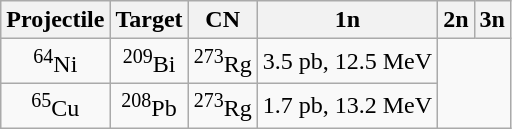<table class="wikitable" style="text-align:center">
<tr>
<th>Projectile</th>
<th>Target</th>
<th>CN</th>
<th>1n</th>
<th>2n</th>
<th>3n</th>
</tr>
<tr>
<td><sup>64</sup>Ni</td>
<td><sup>209</sup>Bi</td>
<td><sup>273</sup>Rg</td>
<td>3.5 pb, 12.5 MeV</td>
</tr>
<tr>
<td><sup>65</sup>Cu</td>
<td><sup>208</sup>Pb</td>
<td><sup>273</sup>Rg</td>
<td>1.7 pb, 13.2 MeV</td>
</tr>
</table>
